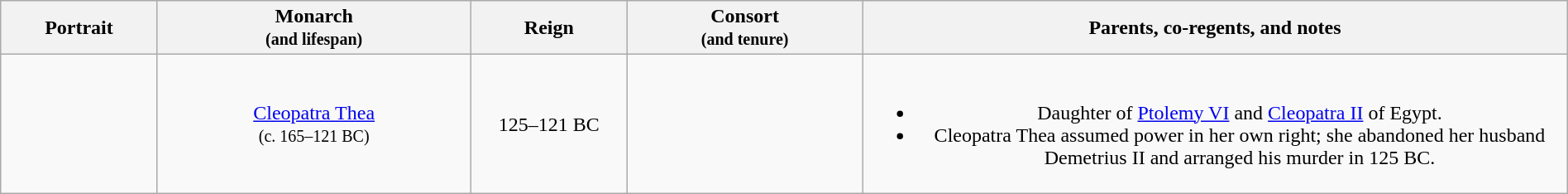<table width=100% class="wikitable">
<tr>
<th width=10%>Portrait</th>
<th width=20%>Monarch<br><small>(and lifespan)</small></th>
<th width=10%>Reign</th>
<th width=15%>Consort<br><small>(and tenure)</small></th>
<th>Parents, co-regents, and notes</th>
</tr>
<tr>
<td align="center"></td>
<td align="center"><a href='#'>Cleopatra Thea</a><br><small>(c. 165–121 BC)</small></td>
<td align="center">125–121 BC</td>
<td align="center"></td>
<td align="center"><br><ul><li>Daughter of <a href='#'>Ptolemy VI</a> and <a href='#'>Cleopatra II</a> of Egypt.</li><li>Cleopatra Thea assumed power in her own right; she abandoned her husband Demetrius II and arranged his murder in 125 BC.</li></ul></td>
</tr>
</table>
